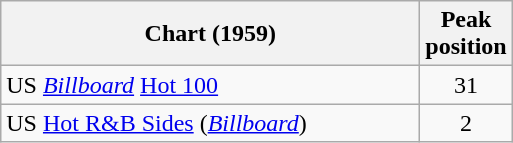<table class="wikitable sortable">
<tr>
<th scope="col" style="width:17em;">Chart (1959)</th>
<th scope="col">Peak<br>position</th>
</tr>
<tr>
<td>US <em><a href='#'>Billboard</a></em> <a href='#'>Hot 100</a></td>
<td style="text-align:center;">31</td>
</tr>
<tr>
<td>US <a href='#'>Hot R&B Sides</a> (<em><a href='#'>Billboard</a></em>)</td>
<td style="text-align:center;">2</td>
</tr>
</table>
